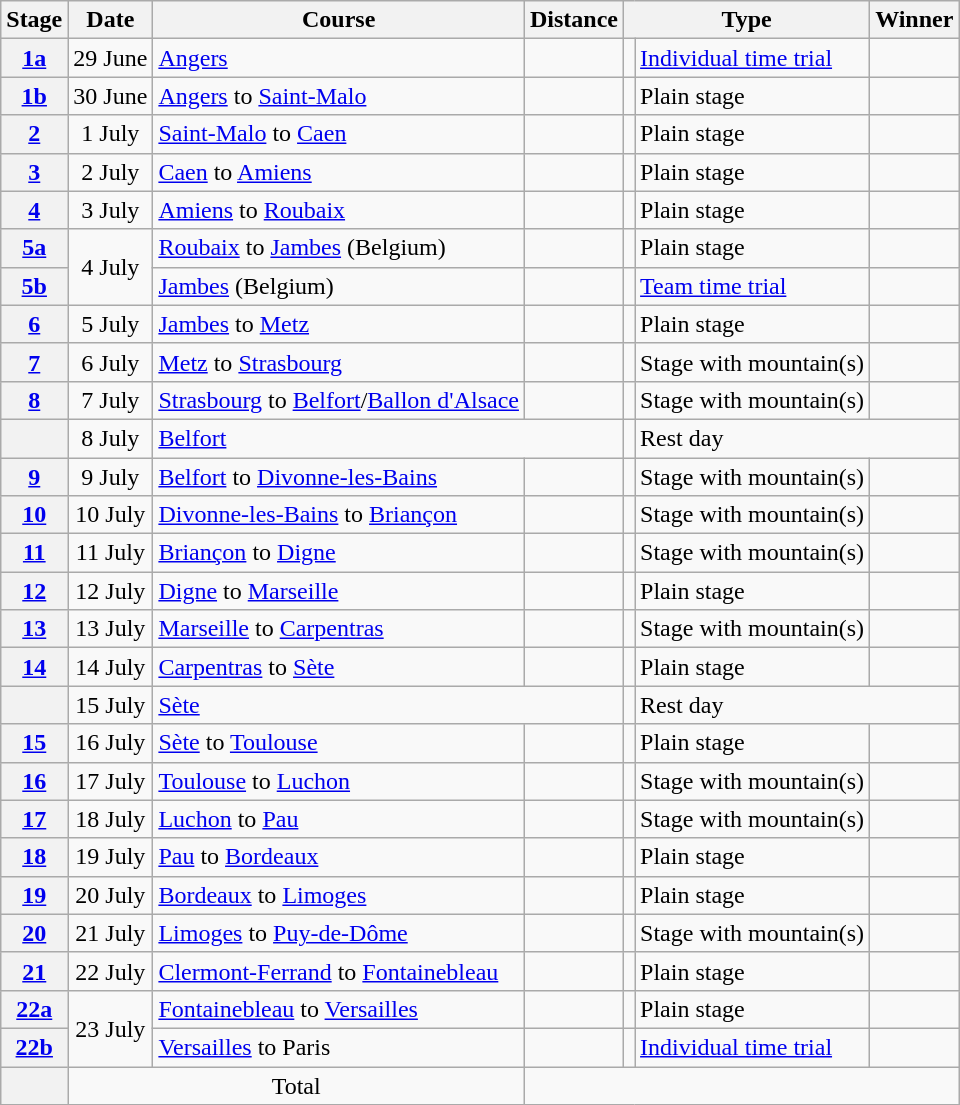<table class="wikitable">
<tr>
<th scope="col">Stage</th>
<th scope="col">Date</th>
<th scope="col">Course</th>
<th scope="col">Distance</th>
<th scope="col" colspan="2">Type</th>
<th scope="col">Winner</th>
</tr>
<tr>
<th scope="row"><a href='#'>1a</a></th>
<td style="text-align:center;">29 June</td>
<td><a href='#'>Angers</a></td>
<td style="text-align:center;"></td>
<td></td>
<td><a href='#'>Individual time trial</a></td>
<td></td>
</tr>
<tr>
<th scope="row"><a href='#'>1b</a></th>
<td style="text-align:center;">30 June</td>
<td><a href='#'>Angers</a> to <a href='#'>Saint-Malo</a></td>
<td style="text-align:center;"></td>
<td></td>
<td>Plain stage</td>
<td></td>
</tr>
<tr>
<th scope="row"><a href='#'>2</a></th>
<td style="text-align:center;">1 July</td>
<td><a href='#'>Saint-Malo</a> to <a href='#'>Caen</a></td>
<td style="text-align:center;"></td>
<td></td>
<td>Plain stage</td>
<td></td>
</tr>
<tr>
<th scope="row"><a href='#'>3</a></th>
<td style="text-align:center;">2 July</td>
<td><a href='#'>Caen</a> to <a href='#'>Amiens</a></td>
<td style="text-align:center;"></td>
<td></td>
<td>Plain stage</td>
<td></td>
</tr>
<tr>
<th scope="row"><a href='#'>4</a></th>
<td style="text-align:center;">3 July</td>
<td><a href='#'>Amiens</a> to <a href='#'>Roubaix</a></td>
<td style="text-align:center;"></td>
<td></td>
<td>Plain stage</td>
<td></td>
</tr>
<tr>
<th scope="row"><a href='#'>5a</a></th>
<td rowspan=2 style="text-align:center;">4 July</td>
<td><a href='#'>Roubaix</a> to <a href='#'>Jambes</a> (Belgium)</td>
<td style="text-align:center;"></td>
<td></td>
<td>Plain stage</td>
<td></td>
</tr>
<tr>
<th scope="row"><a href='#'>5b</a></th>
<td><a href='#'>Jambes</a> (Belgium)</td>
<td style="text-align:center;"></td>
<td></td>
<td><a href='#'>Team time trial</a></td>
<td></td>
</tr>
<tr>
<th scope="row"><a href='#'>6</a></th>
<td style="text-align:center;">5 July</td>
<td><a href='#'>Jambes</a> to <a href='#'>Metz</a></td>
<td style="text-align:center;"></td>
<td></td>
<td>Plain stage</td>
<td></td>
</tr>
<tr>
<th scope="row"><a href='#'>7</a></th>
<td style="text-align:center;">6 July</td>
<td><a href='#'>Metz</a> to <a href='#'>Strasbourg</a></td>
<td style="text-align:center;"></td>
<td></td>
<td>Stage with mountain(s)</td>
<td></td>
</tr>
<tr>
<th scope="row"><a href='#'>8</a></th>
<td style="text-align:center;">7 July</td>
<td><a href='#'>Strasbourg</a> to <a href='#'>Belfort</a>/<a href='#'>Ballon d'Alsace</a></td>
<td style="text-align:center;"></td>
<td></td>
<td>Stage with mountain(s)</td>
<td></td>
</tr>
<tr>
<th scope="row"></th>
<td style="text-align:center;">8 July</td>
<td colspan="2"><a href='#'>Belfort</a></td>
<td></td>
<td colspan="2">Rest day</td>
</tr>
<tr>
<th scope="row"><a href='#'>9</a></th>
<td style="text-align:center;">9 July</td>
<td><a href='#'>Belfort</a> to <a href='#'>Divonne-les-Bains</a></td>
<td style="text-align:center;"></td>
<td></td>
<td>Stage with mountain(s)</td>
<td></td>
</tr>
<tr>
<th scope="row"><a href='#'>10</a></th>
<td style="text-align:center;">10 July</td>
<td><a href='#'>Divonne-les-Bains</a> to <a href='#'>Briançon</a></td>
<td style="text-align:center;"></td>
<td></td>
<td>Stage with mountain(s)</td>
<td></td>
</tr>
<tr>
<th scope="row"><a href='#'>11</a></th>
<td style="text-align:center;">11 July</td>
<td><a href='#'>Briançon</a> to <a href='#'>Digne</a></td>
<td style="text-align:center;"></td>
<td></td>
<td>Stage with mountain(s)</td>
<td></td>
</tr>
<tr>
<th scope="row"><a href='#'>12</a></th>
<td style="text-align:center;">12 July</td>
<td><a href='#'>Digne</a> to <a href='#'>Marseille</a></td>
<td style="text-align:center;"></td>
<td></td>
<td>Plain stage</td>
<td></td>
</tr>
<tr>
<th scope="row"><a href='#'>13</a></th>
<td style="text-align:center;">13 July</td>
<td><a href='#'>Marseille</a> to <a href='#'>Carpentras</a></td>
<td style="text-align:center;"></td>
<td></td>
<td>Stage with mountain(s)</td>
<td></td>
</tr>
<tr>
<th scope="row"><a href='#'>14</a></th>
<td style="text-align:center;">14 July</td>
<td><a href='#'>Carpentras</a> to <a href='#'>Sète</a></td>
<td style="text-align:center;"></td>
<td></td>
<td>Plain stage</td>
<td></td>
</tr>
<tr>
<th scope="row"></th>
<td style="text-align:center;">15 July</td>
<td colspan="2"><a href='#'>Sète</a></td>
<td></td>
<td colspan="2">Rest day</td>
</tr>
<tr>
<th scope="row"><a href='#'>15</a></th>
<td style="text-align:center;">16 July</td>
<td><a href='#'>Sète</a> to <a href='#'>Toulouse</a></td>
<td style="text-align:center;"></td>
<td></td>
<td>Plain stage</td>
<td></td>
</tr>
<tr>
<th scope="row"><a href='#'>16</a></th>
<td style="text-align:center;">17 July</td>
<td><a href='#'>Toulouse</a> to <a href='#'>Luchon</a></td>
<td style="text-align:center;"></td>
<td></td>
<td>Stage with mountain(s)</td>
<td></td>
</tr>
<tr>
<th scope="row"><a href='#'>17</a></th>
<td style="text-align:center;">18 July</td>
<td><a href='#'>Luchon</a> to <a href='#'>Pau</a></td>
<td style="text-align:center;"></td>
<td></td>
<td>Stage with mountain(s)</td>
<td></td>
</tr>
<tr>
<th scope="row"><a href='#'>18</a></th>
<td style="text-align:center;">19 July</td>
<td><a href='#'>Pau</a> to <a href='#'>Bordeaux</a></td>
<td style="text-align:center;"></td>
<td></td>
<td>Plain stage</td>
<td></td>
</tr>
<tr>
<th scope="row"><a href='#'>19</a></th>
<td style="text-align:center;">20 July</td>
<td><a href='#'>Bordeaux</a> to <a href='#'>Limoges</a></td>
<td style="text-align:center;"></td>
<td></td>
<td>Plain stage</td>
<td></td>
</tr>
<tr>
<th scope="row"><a href='#'>20</a></th>
<td style="text-align:center;">21 July</td>
<td><a href='#'>Limoges</a> to <a href='#'>Puy-de-Dôme</a></td>
<td style="text-align:center;"></td>
<td></td>
<td>Stage with mountain(s)</td>
<td></td>
</tr>
<tr>
<th scope="row"><a href='#'>21</a></th>
<td style="text-align:center;">22 July</td>
<td><a href='#'>Clermont-Ferrand</a> to <a href='#'>Fontainebleau</a></td>
<td style="text-align:center;"></td>
<td></td>
<td>Plain stage</td>
<td></td>
</tr>
<tr>
<th scope="row"><a href='#'>22a</a></th>
<td rowspan=2 style="text-align:center;">23 July</td>
<td><a href='#'>Fontainebleau</a> to <a href='#'>Versailles</a></td>
<td style="text-align:center;"></td>
<td></td>
<td>Plain stage</td>
<td></td>
</tr>
<tr>
<th scope="row"><a href='#'>22b</a></th>
<td><a href='#'>Versailles</a> to Paris</td>
<td style="text-align:center;"></td>
<td></td>
<td><a href='#'>Individual time trial</a></td>
<td></td>
</tr>
<tr>
<th scope="row"></th>
<td colspan="2" style="text-align:center">Total</td>
<td colspan="4" style="text-align:center"></td>
</tr>
</table>
